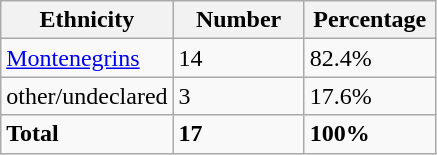<table class="wikitable">
<tr>
<th width="100px">Ethnicity</th>
<th width="80px">Number</th>
<th width="80px">Percentage</th>
</tr>
<tr>
<td><a href='#'>Montenegrins</a></td>
<td>14</td>
<td>82.4%</td>
</tr>
<tr>
<td>other/undeclared</td>
<td>3</td>
<td>17.6%</td>
</tr>
<tr>
<td><strong>Total</strong></td>
<td><strong>17</strong></td>
<td><strong>100%</strong></td>
</tr>
</table>
